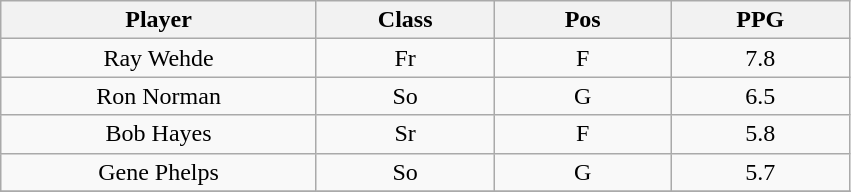<table class="wikitable sortable">
<tr>
<th bgcolor="#DDDDFF" width="16%">Player</th>
<th bgcolor="#DDDDFF" width="9%">Class</th>
<th bgcolor="#DDDDFF" width="9%">Pos</th>
<th bgcolor="#DDDDFF" width="9%">PPG</th>
</tr>
<tr align="center">
<td>Ray Wehde</td>
<td>Fr</td>
<td>F</td>
<td>7.8</td>
</tr>
<tr align="center">
<td>Ron Norman</td>
<td>So</td>
<td>G</td>
<td>6.5</td>
</tr>
<tr align="center">
<td>Bob Hayes</td>
<td>Sr</td>
<td>F</td>
<td>5.8</td>
</tr>
<tr align="center">
<td>Gene Phelps</td>
<td>So</td>
<td>G</td>
<td>5.7</td>
</tr>
<tr align="center">
</tr>
</table>
